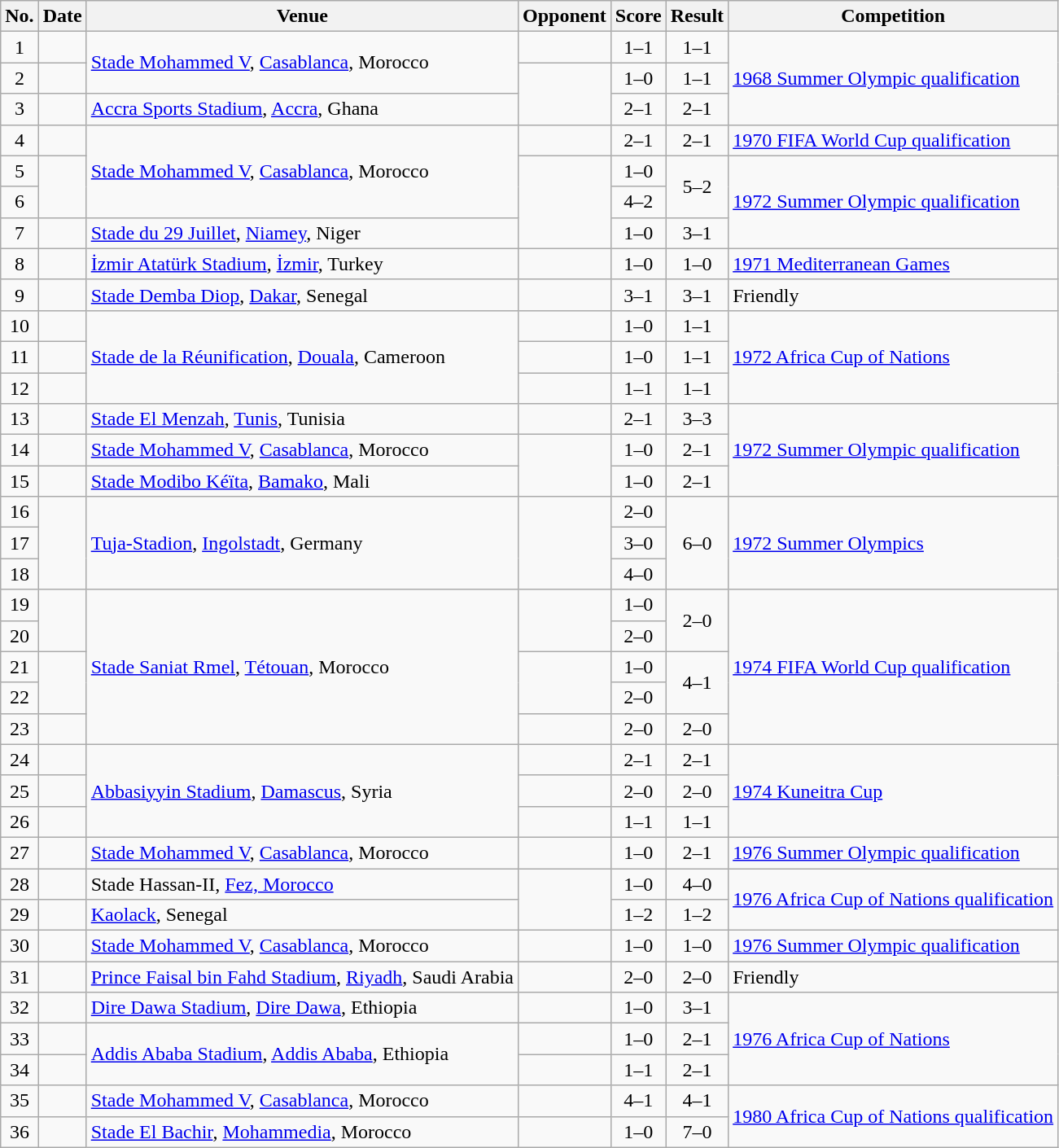<table class="wikitable sortable">
<tr>
<th>No.</th>
<th>Date</th>
<th>Venue</th>
<th>Opponent</th>
<th>Score</th>
<th>Result</th>
<th>Competition</th>
</tr>
<tr>
<td align="center">1</td>
<td></td>
<td rowspan=2><a href='#'>Stade Mohammed V</a>, <a href='#'>Casablanca</a>, Morocco</td>
<td></td>
<td align="center">1–1</td>
<td align="center">1–1</td>
<td rowspan=3><a href='#'>1968 Summer Olympic qualification</a></td>
</tr>
<tr>
<td align="center">2</td>
<td></td>
<td rowspan=2></td>
<td align="center">1–0</td>
<td align="center">1–1</td>
</tr>
<tr>
<td align="center">3</td>
<td></td>
<td><a href='#'>Accra Sports Stadium</a>, <a href='#'>Accra</a>, Ghana</td>
<td align="center">2–1</td>
<td align="center">2–1</td>
</tr>
<tr>
<td align="center">4</td>
<td></td>
<td rowspan=3><a href='#'>Stade Mohammed V</a>, <a href='#'>Casablanca</a>, Morocco</td>
<td></td>
<td align="center">2–1</td>
<td align="center">2–1</td>
<td><a href='#'>1970 FIFA World Cup qualification</a></td>
</tr>
<tr>
<td align="center">5</td>
<td rowspan=2></td>
<td rowspan=3></td>
<td align="center">1–0</td>
<td align="center" rowspan=2>5–2</td>
<td rowspan=3><a href='#'>1972 Summer Olympic qualification</a></td>
</tr>
<tr>
<td align="center">6</td>
<td align="center">4–2</td>
</tr>
<tr>
<td align="center">7</td>
<td></td>
<td><a href='#'>Stade du 29 Juillet</a>, <a href='#'>Niamey</a>, Niger</td>
<td align="center">1–0</td>
<td align="center">3–1</td>
</tr>
<tr>
<td align="center">8</td>
<td></td>
<td><a href='#'>İzmir Atatürk Stadium</a>, <a href='#'>İzmir</a>, Turkey</td>
<td></td>
<td align="center">1–0</td>
<td align="center">1–0</td>
<td><a href='#'>1971 Mediterranean Games</a></td>
</tr>
<tr>
<td align="center">9</td>
<td></td>
<td><a href='#'>Stade Demba Diop</a>, <a href='#'>Dakar</a>, Senegal</td>
<td></td>
<td align="center">3–1</td>
<td align="center">3–1</td>
<td>Friendly</td>
</tr>
<tr>
<td align="center">10</td>
<td></td>
<td rowspan=3><a href='#'>Stade de la Réunification</a>, <a href='#'>Douala</a>, Cameroon</td>
<td></td>
<td align="center">1–0</td>
<td align="center">1–1</td>
<td rowspan=3><a href='#'>1972 Africa Cup of Nations</a></td>
</tr>
<tr>
<td align="center">11</td>
<td></td>
<td></td>
<td align="center">1–0</td>
<td align="center">1–1</td>
</tr>
<tr>
<td align="center">12</td>
<td></td>
<td></td>
<td align="center">1–1</td>
<td align="center">1–1</td>
</tr>
<tr>
<td align="center">13</td>
<td></td>
<td><a href='#'>Stade El Menzah</a>, <a href='#'>Tunis</a>, Tunisia</td>
<td></td>
<td align="center">2–1</td>
<td align="center">3–3</td>
<td rowspan=3><a href='#'>1972 Summer Olympic qualification</a></td>
</tr>
<tr>
<td align="center">14</td>
<td></td>
<td><a href='#'>Stade Mohammed V</a>, <a href='#'>Casablanca</a>, Morocco</td>
<td rowspan=2></td>
<td align="center">1–0</td>
<td align="center">2–1</td>
</tr>
<tr>
<td align="center">15</td>
<td></td>
<td><a href='#'>Stade Modibo Kéïta</a>, <a href='#'>Bamako</a>, Mali</td>
<td align="center">1–0</td>
<td align="center">2–1</td>
</tr>
<tr>
<td align="center">16</td>
<td rowspan=3></td>
<td rowspan=3><a href='#'>Tuja-Stadion</a>, <a href='#'>Ingolstadt</a>, Germany</td>
<td rowspan=3></td>
<td align="center">2–0</td>
<td align="center" rowspan=3>6–0</td>
<td rowspan=3><a href='#'>1972 Summer Olympics</a></td>
</tr>
<tr>
<td align="center">17</td>
<td align="center">3–0</td>
</tr>
<tr>
<td align="center">18</td>
<td align="center">4–0</td>
</tr>
<tr>
<td align="center">19</td>
<td rowspan=2></td>
<td rowspan=5><a href='#'>Stade Saniat Rmel</a>, <a href='#'>Tétouan</a>, Morocco</td>
<td rowspan=2></td>
<td align="center">1–0</td>
<td align="center" rowspan=2>2–0</td>
<td rowspan=5><a href='#'>1974 FIFA World Cup qualification</a></td>
</tr>
<tr>
<td align="center">20</td>
<td align="center">2–0</td>
</tr>
<tr>
<td align="center">21</td>
<td rowspan=2></td>
<td rowspan=2></td>
<td align="center">1–0</td>
<td align="center" rowspan=2>4–1</td>
</tr>
<tr>
<td align="center">22</td>
<td align="center">2–0</td>
</tr>
<tr>
<td align="center">23</td>
<td></td>
<td></td>
<td align="center">2–0</td>
<td align="center">2–0</td>
</tr>
<tr>
<td align="center">24</td>
<td></td>
<td rowspan=3><a href='#'>Abbasiyyin Stadium</a>, <a href='#'>Damascus</a>, Syria</td>
<td></td>
<td align="center">2–1</td>
<td align="center">2–1</td>
<td rowspan=3><a href='#'>1974 Kuneitra Cup</a></td>
</tr>
<tr>
<td align="center">25</td>
<td></td>
<td></td>
<td align="center">2–0</td>
<td align="center">2–0</td>
</tr>
<tr>
<td align="center">26</td>
<td></td>
<td></td>
<td align="center">1–1</td>
<td align="center">1–1</td>
</tr>
<tr>
<td align="center">27</td>
<td></td>
<td><a href='#'>Stade Mohammed V</a>, <a href='#'>Casablanca</a>, Morocco</td>
<td></td>
<td align="center">1–0</td>
<td align="center">2–1</td>
<td><a href='#'>1976 Summer Olympic qualification</a></td>
</tr>
<tr>
<td align="center">28</td>
<td></td>
<td>Stade Hassan-II, <a href='#'>Fez, Morocco</a></td>
<td rowspan=2></td>
<td align="center">1–0</td>
<td align="center">4–0</td>
<td rowspan=2><a href='#'>1976 Africa Cup of Nations qualification</a></td>
</tr>
<tr>
<td align="center">29</td>
<td></td>
<td><a href='#'>Kaolack</a>, Senegal</td>
<td align="center">1–2</td>
<td align="center">1–2</td>
</tr>
<tr>
<td align="center">30</td>
<td></td>
<td><a href='#'>Stade Mohammed V</a>, <a href='#'>Casablanca</a>, Morocco</td>
<td></td>
<td align="center">1–0</td>
<td align="center">1–0</td>
<td><a href='#'>1976 Summer Olympic qualification</a></td>
</tr>
<tr>
<td align="center">31</td>
<td></td>
<td><a href='#'>Prince Faisal bin Fahd Stadium</a>, <a href='#'>Riyadh</a>, Saudi Arabia</td>
<td></td>
<td align="center">2–0</td>
<td align="center">2–0</td>
<td>Friendly</td>
</tr>
<tr>
<td align="center">32</td>
<td></td>
<td><a href='#'>Dire Dawa Stadium</a>, <a href='#'>Dire Dawa</a>, Ethiopia</td>
<td></td>
<td align="center">1–0</td>
<td align="center">3–1</td>
<td rowspan=3><a href='#'>1976 Africa Cup of Nations</a></td>
</tr>
<tr>
<td align="center">33</td>
<td></td>
<td rowspan=2><a href='#'>Addis Ababa Stadium</a>, <a href='#'>Addis Ababa</a>, Ethiopia</td>
<td></td>
<td align="center">1–0</td>
<td align="center">2–1</td>
</tr>
<tr>
<td align="center">34</td>
<td></td>
<td></td>
<td align="center">1–1</td>
<td align="center">2–1</td>
</tr>
<tr>
<td align="center">35</td>
<td></td>
<td><a href='#'>Stade Mohammed V</a>, <a href='#'>Casablanca</a>, Morocco</td>
<td></td>
<td align="center">4–1</td>
<td align="center">4–1</td>
<td rowspan=2><a href='#'>1980 Africa Cup of Nations qualification</a></td>
</tr>
<tr>
<td align="center">36</td>
<td></td>
<td><a href='#'>Stade El Bachir</a>, <a href='#'>Mohammedia</a>, Morocco</td>
<td></td>
<td align="center">1–0</td>
<td align="center">7–0</td>
</tr>
</table>
